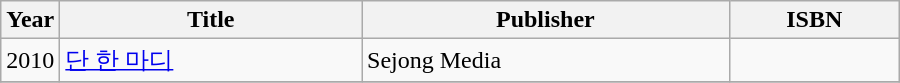<table class="wikitable" style="width:600px">
<tr>
<th width=10>Year</th>
<th>Title</th>
<th>Publisher</th>
<th>ISBN</th>
</tr>
<tr>
<td>2010</td>
<td><a href='#'>단 한 마디</a></td>
<td>Sejong Media</td>
<td></td>
</tr>
<tr>
</tr>
</table>
